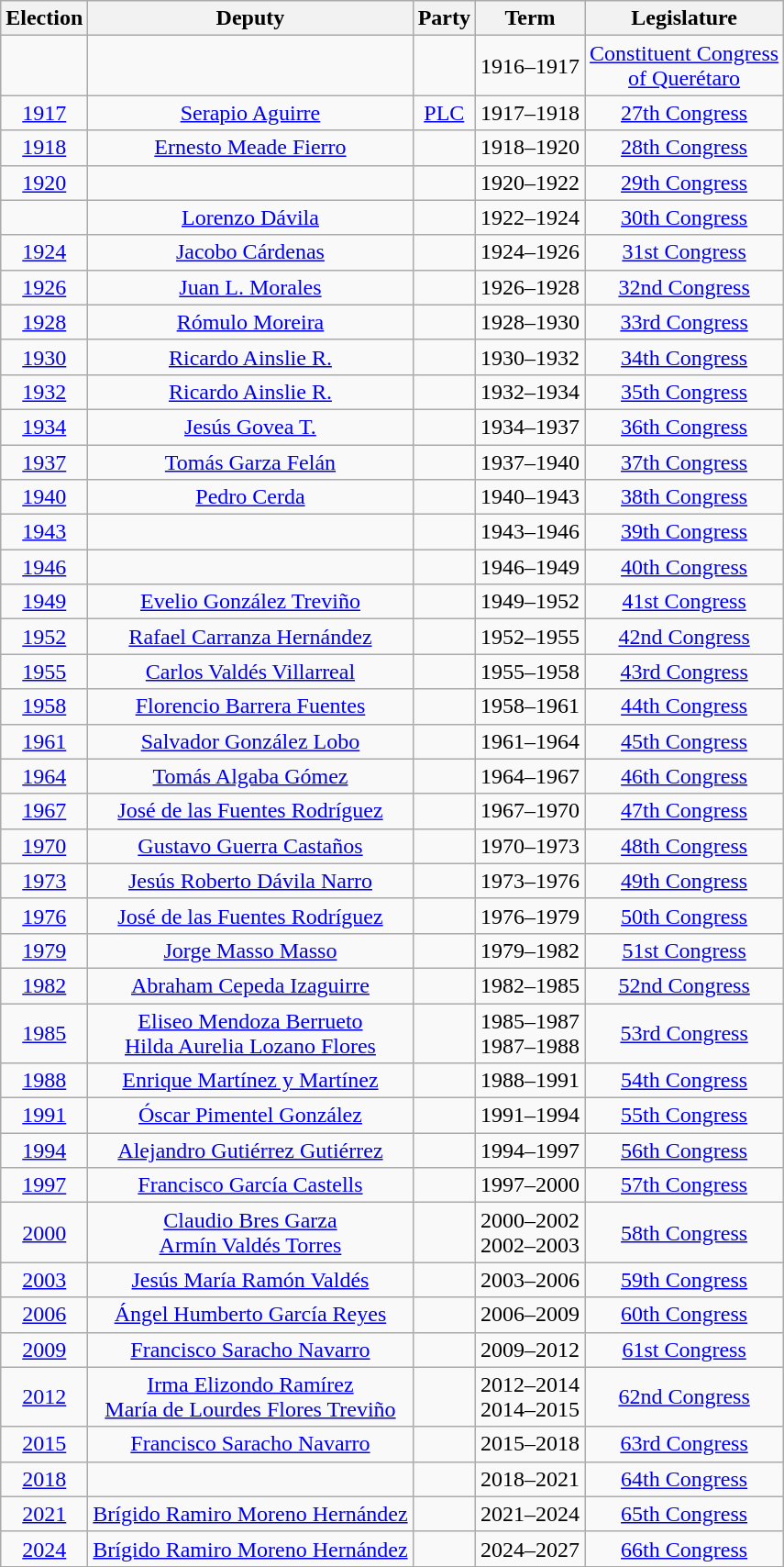<table class="wikitable sortable" style="text-align: center">
<tr>
<th>Election</th>
<th class="unsortable">Deputy</th>
<th class="unsortable">Party</th>
<th class="unsortable">Term</th>
<th class="unsortable">Legislature</th>
</tr>
<tr>
<td></td>
<td></td>
<td></td>
<td>1916–1917</td>
<td><a href='#'>Constituent Congress<br>of Querétaro</a></td>
</tr>
<tr>
<td><a href='#'>1917</a></td>
<td><a href='#'>Serapio Aguirre</a></td>
<td><a href='#'>PLC</a></td>
<td>1917–1918</td>
<td><a href='#'>27th Congress</a></td>
</tr>
<tr>
<td><a href='#'>1918</a></td>
<td><a href='#'>Ernesto Meade Fierro</a></td>
<td></td>
<td>1918–1920</td>
<td><a href='#'>28th Congress</a></td>
</tr>
<tr>
<td><a href='#'>1920</a></td>
<td></td>
<td></td>
<td>1920–1922</td>
<td><a href='#'>29th Congress</a></td>
</tr>
<tr>
<td></td>
<td><a href='#'>Lorenzo Dávila</a></td>
<td></td>
<td>1922–1924</td>
<td><a href='#'>30th Congress</a></td>
</tr>
<tr>
<td><a href='#'>1924</a></td>
<td><a href='#'>Jacobo Cárdenas</a></td>
<td></td>
<td>1924–1926</td>
<td><a href='#'>31st Congress</a></td>
</tr>
<tr>
<td><a href='#'>1926</a></td>
<td><a href='#'>Juan L. Morales</a></td>
<td></td>
<td>1926–1928</td>
<td><a href='#'>32nd Congress</a></td>
</tr>
<tr>
<td><a href='#'>1928</a></td>
<td><a href='#'>Rómulo Moreira</a></td>
<td></td>
<td>1928–1930</td>
<td><a href='#'>33rd Congress</a></td>
</tr>
<tr>
<td><a href='#'>1930</a></td>
<td><a href='#'>Ricardo Ainslie R.</a></td>
<td></td>
<td>1930–1932</td>
<td><a href='#'>34th Congress</a></td>
</tr>
<tr>
<td><a href='#'>1932</a></td>
<td><a href='#'>Ricardo Ainslie R.</a></td>
<td></td>
<td>1932–1934</td>
<td><a href='#'>35th Congress</a></td>
</tr>
<tr>
<td><a href='#'>1934</a></td>
<td><a href='#'>Jesús Govea T.</a></td>
<td></td>
<td>1934–1937</td>
<td><a href='#'>36th Congress</a></td>
</tr>
<tr>
<td><a href='#'>1937</a></td>
<td><a href='#'>Tomás Garza Felán</a></td>
<td></td>
<td>1937–1940</td>
<td><a href='#'>37th Congress</a></td>
</tr>
<tr>
<td><a href='#'>1940</a></td>
<td><a href='#'>Pedro Cerda</a></td>
<td></td>
<td>1940–1943</td>
<td><a href='#'>38th Congress</a></td>
</tr>
<tr>
<td><a href='#'>1943</a></td>
<td></td>
<td></td>
<td>1943–1946</td>
<td><a href='#'>39th Congress</a></td>
</tr>
<tr>
<td><a href='#'>1946</a></td>
<td></td>
<td></td>
<td>1946–1949</td>
<td><a href='#'>40th Congress</a></td>
</tr>
<tr>
<td><a href='#'>1949</a></td>
<td><a href='#'>Evelio González Treviño</a></td>
<td></td>
<td>1949–1952</td>
<td><a href='#'>41st Congress</a></td>
</tr>
<tr>
<td><a href='#'>1952</a></td>
<td><a href='#'>Rafael Carranza Hernández</a></td>
<td></td>
<td>1952–1955</td>
<td><a href='#'>42nd Congress</a></td>
</tr>
<tr>
<td><a href='#'>1955</a></td>
<td><a href='#'>Carlos Valdés Villarreal</a></td>
<td></td>
<td>1955–1958</td>
<td><a href='#'>43rd Congress</a></td>
</tr>
<tr>
<td><a href='#'>1958</a></td>
<td><a href='#'>Florencio Barrera Fuentes</a></td>
<td></td>
<td>1958–1961</td>
<td><a href='#'>44th Congress</a></td>
</tr>
<tr>
<td><a href='#'>1961</a></td>
<td><a href='#'>Salvador González Lobo</a></td>
<td></td>
<td>1961–1964</td>
<td><a href='#'>45th Congress</a></td>
</tr>
<tr>
<td><a href='#'>1964</a></td>
<td><a href='#'>Tomás Algaba Gómez</a></td>
<td></td>
<td>1964–1967</td>
<td><a href='#'>46th Congress</a></td>
</tr>
<tr>
<td><a href='#'>1967</a></td>
<td><a href='#'>José de las Fuentes Rodríguez</a></td>
<td></td>
<td>1967–1970</td>
<td><a href='#'>47th Congress</a></td>
</tr>
<tr>
<td><a href='#'>1970</a></td>
<td><a href='#'>Gustavo Guerra Castaños</a></td>
<td></td>
<td>1970–1973</td>
<td><a href='#'>48th Congress</a></td>
</tr>
<tr>
<td><a href='#'>1973</a></td>
<td><a href='#'>Jesús Roberto Dávila Narro</a></td>
<td></td>
<td>1973–1976</td>
<td><a href='#'>49th Congress</a></td>
</tr>
<tr>
<td><a href='#'>1976</a></td>
<td><a href='#'>José de las Fuentes Rodríguez</a></td>
<td></td>
<td>1976–1979</td>
<td><a href='#'>50th Congress</a></td>
</tr>
<tr>
<td><a href='#'>1979</a></td>
<td><a href='#'>Jorge Masso Masso</a></td>
<td></td>
<td>1979–1982</td>
<td><a href='#'>51st Congress</a></td>
</tr>
<tr>
<td><a href='#'>1982</a></td>
<td><a href='#'>Abraham Cepeda Izaguirre</a></td>
<td></td>
<td>1982–1985</td>
<td><a href='#'>52nd Congress</a></td>
</tr>
<tr>
<td><a href='#'>1985</a></td>
<td><a href='#'>Eliseo Mendoza Berrueto</a><br><a href='#'>Hilda Aurelia Lozano Flores</a></td>
<td></td>
<td>1985–1987<br>1987–1988</td>
<td><a href='#'>53rd Congress</a></td>
</tr>
<tr>
<td><a href='#'>1988</a></td>
<td><a href='#'>Enrique Martínez y Martínez</a></td>
<td></td>
<td>1988–1991</td>
<td><a href='#'>54th Congress</a></td>
</tr>
<tr>
<td><a href='#'>1991</a></td>
<td><a href='#'>Óscar Pimentel González</a></td>
<td></td>
<td>1991–1994</td>
<td><a href='#'>55th Congress</a></td>
</tr>
<tr>
<td><a href='#'>1994</a></td>
<td><a href='#'>Alejandro Gutiérrez Gutiérrez</a></td>
<td></td>
<td>1994–1997</td>
<td><a href='#'>56th Congress</a></td>
</tr>
<tr>
<td><a href='#'>1997</a></td>
<td><a href='#'>Francisco García Castells</a></td>
<td></td>
<td>1997–2000</td>
<td><a href='#'>57th Congress</a></td>
</tr>
<tr>
<td><a href='#'>2000</a></td>
<td><a href='#'>Claudio Bres Garza</a><br><a href='#'>Armín Valdés Torres</a></td>
<td></td>
<td>2000–2002<br>2002–2003</td>
<td><a href='#'>58th Congress</a></td>
</tr>
<tr>
<td><a href='#'>2003</a></td>
<td><a href='#'>Jesús María Ramón Valdés</a></td>
<td></td>
<td>2003–2006</td>
<td><a href='#'>59th Congress</a></td>
</tr>
<tr>
<td><a href='#'>2006</a></td>
<td><a href='#'>Ángel Humberto García Reyes</a></td>
<td></td>
<td>2006–2009</td>
<td><a href='#'>60th Congress</a></td>
</tr>
<tr>
<td><a href='#'>2009</a></td>
<td><a href='#'>Francisco Saracho Navarro</a></td>
<td></td>
<td>2009–2012</td>
<td><a href='#'>61st Congress</a></td>
</tr>
<tr>
<td><a href='#'>2012</a></td>
<td><a href='#'>Irma Elizondo Ramírez</a><br><a href='#'>María de Lourdes Flores Treviño</a></td>
<td></td>
<td>2012–2014<br>2014–2015</td>
<td><a href='#'>62nd Congress</a></td>
</tr>
<tr>
<td><a href='#'>2015</a></td>
<td><a href='#'>Francisco Saracho Navarro</a></td>
<td></td>
<td>2015–2018</td>
<td><a href='#'>63rd Congress</a></td>
</tr>
<tr>
<td><a href='#'>2018</a></td>
<td></td>
<td> </td>
<td>2018–2021</td>
<td><a href='#'>64th Congress</a></td>
</tr>
<tr>
<td><a href='#'>2021</a></td>
<td><a href='#'>Brígido Ramiro Moreno Hernández</a></td>
<td></td>
<td>2021–2024</td>
<td><a href='#'>65th Congress</a></td>
</tr>
<tr>
<td><a href='#'>2024</a></td>
<td><a href='#'>Brígido Ramiro Moreno Hernández</a></td>
<td></td>
<td>2024–2027</td>
<td><a href='#'>66th Congress</a></td>
</tr>
</table>
